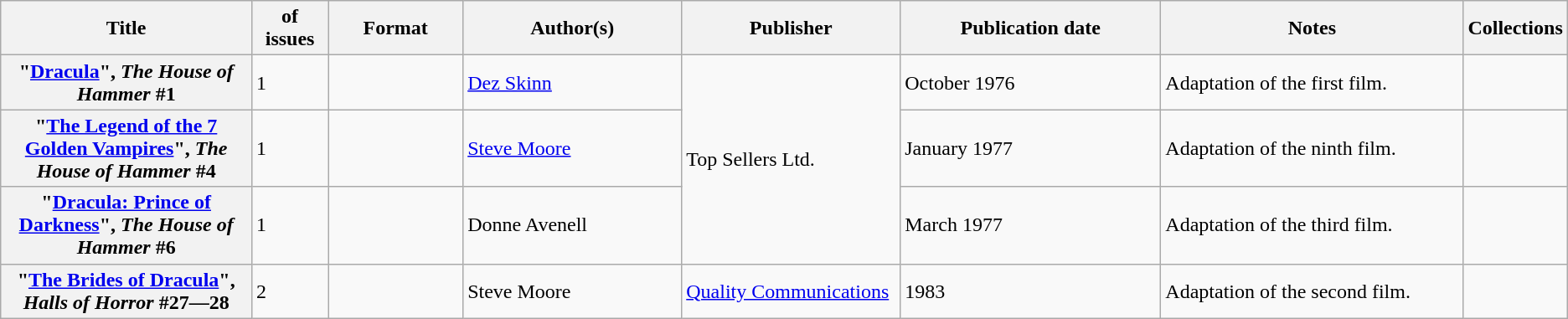<table class="wikitable">
<tr>
<th>Title</th>
<th style="width:40pt"> of issues</th>
<th style="width:75pt">Format</th>
<th style="width:125pt">Author(s)</th>
<th style="width:125pt">Publisher</th>
<th style="width:150pt">Publication date</th>
<th style="width:175pt">Notes</th>
<th>Collections</th>
</tr>
<tr>
<th>"<a href='#'>Dracula</a>", <em>The House of Hammer</em> #1</th>
<td>1</td>
<td></td>
<td><a href='#'>Dez Skinn</a></td>
<td rowspan="3">Top Sellers Ltd.</td>
<td>October 1976</td>
<td>Adaptation of the first film.</td>
<td></td>
</tr>
<tr>
<th>"<a href='#'>The Legend of the 7 Golden Vampires</a>", <em>The House of Hammer</em> #4</th>
<td>1</td>
<td></td>
<td><a href='#'>Steve Moore</a></td>
<td>January 1977</td>
<td>Adaptation of the ninth film.</td>
<td></td>
</tr>
<tr>
<th>"<a href='#'>Dracula: Prince of Darkness</a>", <em>The House of Hammer</em> #6</th>
<td>1</td>
<td></td>
<td>Donne Avenell</td>
<td>March 1977</td>
<td>Adaptation of the third film.</td>
<td></td>
</tr>
<tr>
<th>"<a href='#'>The Brides of Dracula</a>", <em>Halls of Horror</em> #27—28</th>
<td>2</td>
<td></td>
<td>Steve Moore</td>
<td><a href='#'>Quality Communications</a></td>
<td>1983</td>
<td>Adaptation of the second film.</td>
<td></td>
</tr>
</table>
